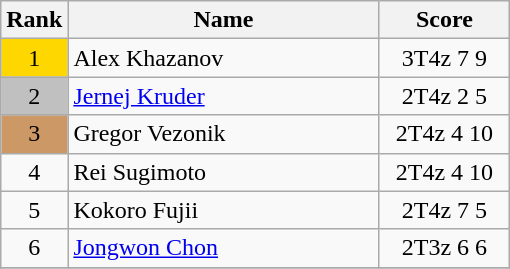<table class="wikitable">
<tr>
<th>Rank</th>
<th width = "200">Name</th>
<th width = "80">Score</th>
</tr>
<tr>
<td align="center" style="background: gold">1</td>
<td> Alex Khazanov</td>
<td align="center">3T4z 7 9</td>
</tr>
<tr>
<td align="center" style="background: silver">2</td>
<td> <a href='#'>Jernej Kruder</a></td>
<td align="center">2T4z 2 5</td>
</tr>
<tr>
<td align="center" style="background: #cc9966">3</td>
<td> Gregor Vezonik</td>
<td align="center">2T4z 4 10</td>
</tr>
<tr>
<td align="center">4</td>
<td> Rei Sugimoto</td>
<td align="center">2T4z 4 10</td>
</tr>
<tr>
<td align="center">5</td>
<td> Kokoro Fujii</td>
<td align="center">2T4z 7 5</td>
</tr>
<tr>
<td align="center">6</td>
<td> <a href='#'>Jongwon Chon</a></td>
<td align="center">2T3z 6 6</td>
</tr>
<tr>
</tr>
</table>
